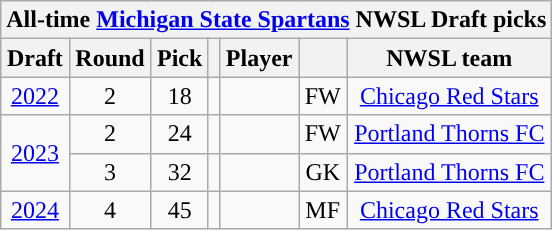<table class="wikitable sortable" style="text-align: center;">
<tr>
<th colspan="7" style="background:#">All-time <a href='#'><span>Michigan State Spartans</span></a> NWSL Draft picks</th>
</tr>
<tr>
<th scope="col">Draft</th>
<th scope="col">Round</th>
<th scope="col">Pick</th>
<th scope="col"></th>
<th scope="col">Player</th>
<th scope="col"></th>
<th scope="col">NWSL team</th>
</tr>
<tr>
<td><a href='#'>2022</a></td>
<td>2</td>
<td>18</td>
<td></td>
<td></td>
<td>FW</td>
<td><a href='#'>Chicago Red Stars</a></td>
</tr>
<tr>
<td rowspan="2"><a href='#'>2023</a></td>
<td>2</td>
<td>24</td>
<td></td>
<td></td>
<td>FW</td>
<td><a href='#'>Portland Thorns FC</a></td>
</tr>
<tr>
<td>3</td>
<td>32</td>
<td></td>
<td></td>
<td>GK</td>
<td><a href='#'>Portland Thorns FC</a></td>
</tr>
<tr>
<td><a href='#'>2024</a></td>
<td>4</td>
<td>45</td>
<td></td>
<td></td>
<td>MF</td>
<td><a href='#'>Chicago Red Stars</a></td>
</tr>
</table>
